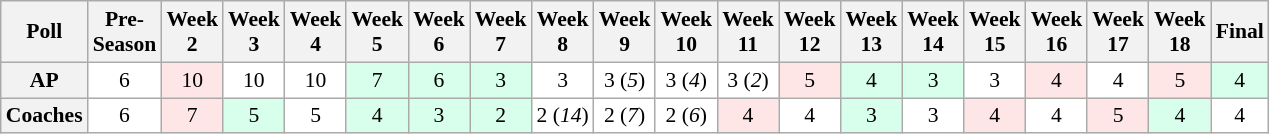<table class="wikitable" style="white-space:nowrap;font-size:90%">
<tr>
<th>Poll</th>
<th>Pre-<br>Season</th>
<th>Week<br>2</th>
<th>Week<br>3</th>
<th>Week<br>4</th>
<th>Week<br>5</th>
<th>Week<br>6</th>
<th>Week<br>7</th>
<th>Week<br>8</th>
<th>Week<br>9</th>
<th>Week<br>10</th>
<th>Week<br>11</th>
<th>Week<br>12</th>
<th>Week<br>13</th>
<th>Week<br>14</th>
<th>Week<br>15</th>
<th>Week<br>16</th>
<th>Week<br>17</th>
<th>Week<br>18</th>
<th>Final</th>
</tr>
<tr style="text-align:center;">
<th>AP</th>
<td style="background:#FFF;">6</td>
<td style="background:#FFE6E6;">10</td>
<td style="background:#FFF;">10</td>
<td style="background:#FFF;">10</td>
<td style="background:#D8FFEB;">7</td>
<td style="background:#D8FFEB;">6</td>
<td style="background:#D8FFEB;">3</td>
<td style="background:#FFF;">3</td>
<td style="background:#FFF;">3 (<em>5</em>)</td>
<td style="background:#FFF;">3 (<em>4</em>)</td>
<td style="background:#FFF;">3 (<em>2</em>)</td>
<td style="background:#FFE6E6;">5</td>
<td style="background:#D8FFEB;">4</td>
<td style="background:#D8FFEB;">3</td>
<td style="background:#FFF;">3</td>
<td style="background:#FFE6E6;">4</td>
<td style="background:#FFF;">4</td>
<td style="background:#FFE6E6;">5</td>
<td style="background:#D8FFEB;">4</td>
</tr>
<tr style="text-align:center;">
<th>Coaches</th>
<td style="background:#FFF;">6</td>
<td style="background:#FFE6E6;">7</td>
<td style="background:#D8FFEB;">5</td>
<td style="background:#FFF;">5</td>
<td style="background:#D8FFEB;">4</td>
<td style="background:#D8FFEB;">3</td>
<td style="background:#D8FFEB;">2</td>
<td style="background:#FFF;">2 (<em>14</em>)</td>
<td style="background:#FFF;">2 (<em>7</em>)</td>
<td style="background:#FFF;">2 (<em>6</em>)</td>
<td style="background:#FFE6E6;">4</td>
<td style="background:#FFF;">4</td>
<td style="background:#D8FFEB;">3</td>
<td style="background:#FFF;">3</td>
<td style="background:#FFE6E6;">4</td>
<td style="background:#FFF;">4</td>
<td style="background:#FFE6E6;">5</td>
<td style="background:#D8FFEB;">4</td>
<td style="background:#FFF;">4</td>
</tr>
</table>
